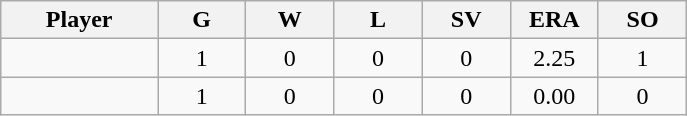<table class="wikitable sortable">
<tr>
<th bgcolor="#DDDDFF" width="16%">Player</th>
<th bgcolor="#DDDDFF" width="9%">G</th>
<th bgcolor="#DDDDFF" width="9%">W</th>
<th bgcolor="#DDDDFF" width="9%">L</th>
<th bgcolor="#DDDDFF" width="9%">SV</th>
<th bgcolor="#DDDDFF" width="9%">ERA</th>
<th bgcolor="#DDDDFF" width="9%">SO</th>
</tr>
<tr align="center">
<td></td>
<td>1</td>
<td>0</td>
<td>0</td>
<td>0</td>
<td>2.25</td>
<td>1</td>
</tr>
<tr align="center">
<td></td>
<td>1</td>
<td>0</td>
<td>0</td>
<td>0</td>
<td>0.00</td>
<td>0</td>
</tr>
</table>
